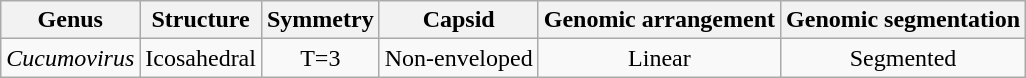<table class="wikitable sortable" style="text-align:center">
<tr>
<th>Genus</th>
<th>Structure</th>
<th>Symmetry</th>
<th>Capsid</th>
<th>Genomic arrangement</th>
<th>Genomic segmentation</th>
</tr>
<tr>
<td><em>Cucumovirus</em></td>
<td>Icosahedral</td>
<td>T=3</td>
<td>Non-enveloped</td>
<td>Linear</td>
<td>Segmented</td>
</tr>
</table>
